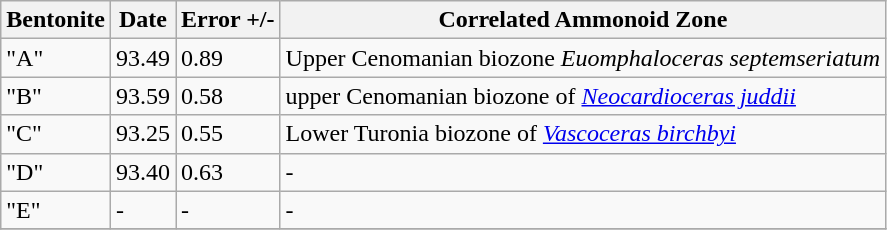<table class="wikitable">
<tr>
<th>Bentonite</th>
<th>Date</th>
<th>Error +/-</th>
<th>Correlated Ammonoid Zone</th>
</tr>
<tr>
<td>"A"</td>
<td>93.49</td>
<td>0.89</td>
<td>Upper Cenomanian biozone <em>Euomphaloceras septemseriatum</em></td>
</tr>
<tr>
<td>"B"</td>
<td>93.59</td>
<td>0.58</td>
<td>upper Cenomanian biozone of <em><a href='#'>Neocardioceras juddii</a></em></td>
</tr>
<tr>
<td>"C"</td>
<td>93.25</td>
<td>0.55</td>
<td>Lower Turonia biozone of <em><a href='#'>Vascoceras birchbyi</a></em></td>
</tr>
<tr>
<td>"D"</td>
<td>93.40</td>
<td>0.63</td>
<td>-</td>
</tr>
<tr>
<td>"E"</td>
<td>-</td>
<td>-</td>
<td>-</td>
</tr>
<tr>
</tr>
</table>
